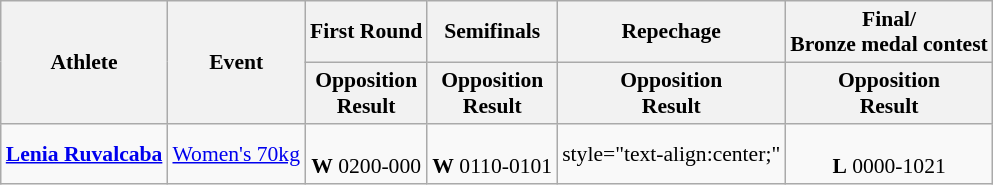<table class=wikitable style="font-size:90%">
<tr>
<th rowspan="2">Athlete</th>
<th rowspan="2">Event</th>
<th>First Round</th>
<th>Semifinals</th>
<th>Repechage</th>
<th>Final/<br>Bronze medal contest</th>
</tr>
<tr>
<th>Opposition<br>Result</th>
<th>Opposition<br>Result</th>
<th>Opposition<br>Result</th>
<th>Opposition<br>Result</th>
</tr>
<tr>
<td><strong><a href='#'>Lenia Ruvalcaba</a></strong></td>
<td style="text-align:center;"><a href='#'>Women's 70kg</a></td>
<td style="text-align:center;"><br> <strong>W</strong> 0200-000</td>
<td style="text-align:center;"><br> <strong>W</strong> 0110-0101</td>
<td>style="text-align:center;" </td>
<td style="text-align:center;"><br> <strong>L</strong> 0000-1021 </td>
</tr>
</table>
